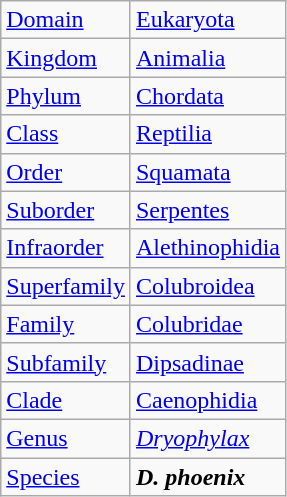<table class="wikitable mw-collapsible mw-collapsed">
<tr>
<td><a href='#'>Domain</a></td>
<td><a href='#'>Eukaryota</a></td>
</tr>
<tr>
<td><a href='#'>Kingdom</a></td>
<td><a href='#'>Animalia</a></td>
</tr>
<tr>
<td><a href='#'>Phylum</a></td>
<td><a href='#'>Chordata</a></td>
</tr>
<tr>
<td><a href='#'>Class</a></td>
<td><a href='#'>Reptilia</a></td>
</tr>
<tr>
<td><a href='#'>Order</a></td>
<td><a href='#'>Squamata</a></td>
</tr>
<tr>
<td><a href='#'>Suborder</a></td>
<td><a href='#'>Serpentes</a></td>
</tr>
<tr>
<td><a href='#'>Infraorder</a></td>
<td><a href='#'>Alethinophidia</a></td>
</tr>
<tr>
<td><a href='#'>Superfamily</a></td>
<td><a href='#'>Colubroidea</a></td>
</tr>
<tr>
<td><a href='#'>Family</a></td>
<td><a href='#'>Colubridae</a></td>
</tr>
<tr>
<td><a href='#'>Subfamily</a></td>
<td><a href='#'>Dipsadinae</a></td>
</tr>
<tr>
<td><a href='#'>Clade</a></td>
<td><a href='#'>Caenophidia</a></td>
</tr>
<tr>
<td><a href='#'>Genus</a></td>
<td><em><a href='#'>Dryophylax</a></em></td>
</tr>
<tr>
<td><a href='#'>Species</a></td>
<td><strong><em>D. phoenix</em></strong></td>
</tr>
</table>
